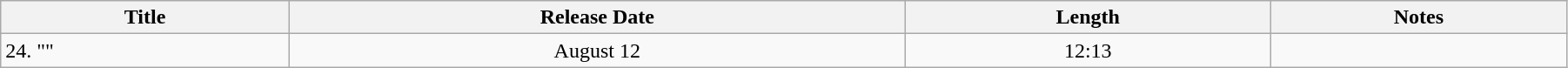<table class="wikitable" style="width:95%;">
<tr>
<th>Title</th>
<th>Release Date</th>
<th>Length</th>
<th>Notes</th>
</tr>
<tr>
<td style="text-align:left;">24. ""</td>
<td style="text-align:center;">August 12</td>
<td style="text-align:center;">12:13</td>
<td style="text-align:center;"></td>
</tr>
</table>
